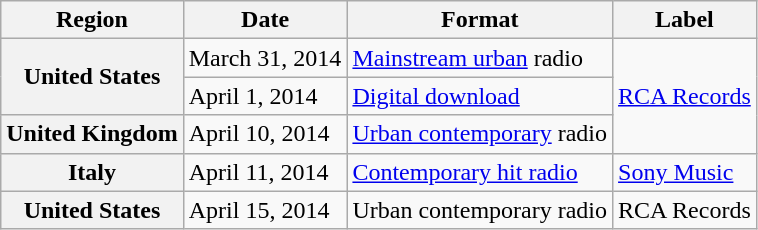<table class="wikitable plainrowheaders">
<tr>
<th>Region</th>
<th>Date</th>
<th>Format</th>
<th>Label</th>
</tr>
<tr>
<th scope="row" rowspan="2">United States</th>
<td>March 31, 2014</td>
<td><a href='#'>Mainstream urban</a> radio</td>
<td rowspan="3"><a href='#'>RCA Records</a></td>
</tr>
<tr>
<td>April 1, 2014</td>
<td><a href='#'>Digital download</a></td>
</tr>
<tr>
<th scope="row">United Kingdom</th>
<td>April 10, 2014</td>
<td><a href='#'>Urban contemporary</a> radio</td>
</tr>
<tr>
<th scope="row">Italy</th>
<td>April 11, 2014</td>
<td><a href='#'>Contemporary hit radio</a></td>
<td><a href='#'>Sony Music</a></td>
</tr>
<tr>
<th scope="row">United States</th>
<td>April 15, 2014</td>
<td>Urban contemporary radio</td>
<td>RCA Records</td>
</tr>
</table>
